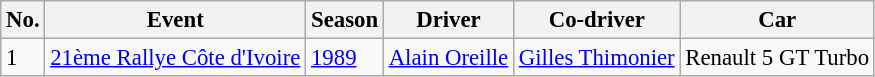<table class="wikitable" style="font-size: 95%;">
<tr>
<th>No.</th>
<th>Event</th>
<th>Season</th>
<th>Driver</th>
<th>Co-driver</th>
<th>Car</th>
</tr>
<tr>
<td>1</td>
<td> <a href='#'>21ème Rallye Côte d'Ivoire</a></td>
<td><a href='#'>1989</a></td>
<td> <a href='#'>Alain Oreille</a></td>
<td> <a href='#'>Gilles Thimonier</a></td>
<td>Renault 5 GT Turbo</td>
</tr>
</table>
